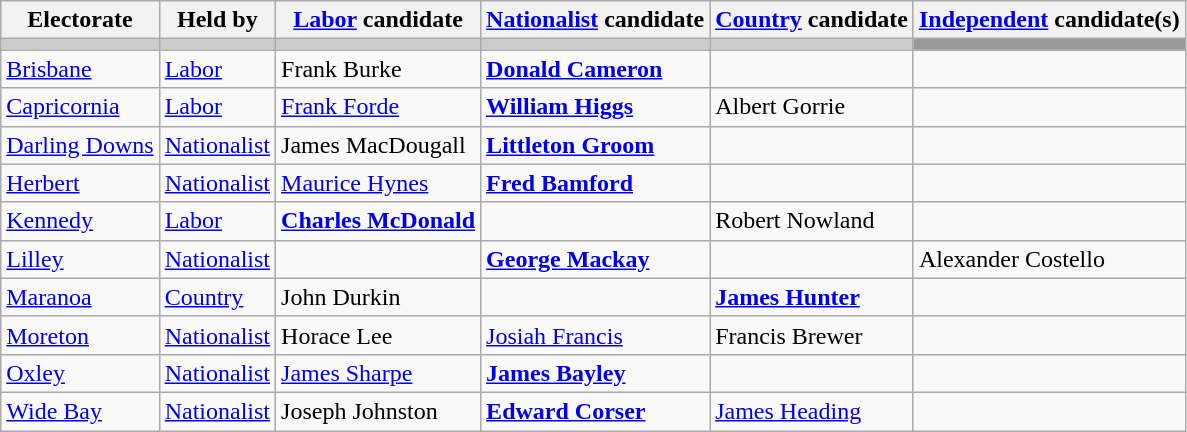<table class="wikitable">
<tr>
<th>Electorate</th>
<th>Held by</th>
<th><a href='#'>Labor</a> candidate</th>
<th><a href='#'>Nationalist</a> candidate</th>
<th><a href='#'>Country</a> candidate</th>
<th><a href='#'>Independent</a> candidate(s)</th>
</tr>
<tr bgcolor="#cccccc">
<td></td>
<td></td>
<td></td>
<td></td>
<td></td>
<td bgcolor="#999999"></td>
</tr>
<tr>
<td><a href='#'>Brisbane</a></td>
<td><a href='#'>Labor</a></td>
<td>Frank Burke</td>
<td><strong><a href='#'>Donald Cameron</a></strong></td>
<td></td>
<td></td>
</tr>
<tr>
<td><a href='#'>Capricornia</a></td>
<td><a href='#'>Labor</a></td>
<td><a href='#'>Frank Forde</a></td>
<td><strong><a href='#'>William Higgs</a></strong></td>
<td>Albert Gorrie</td>
<td></td>
</tr>
<tr>
<td><a href='#'>Darling Downs</a></td>
<td><a href='#'>Nationalist</a></td>
<td>James MacDougall</td>
<td><strong><a href='#'>Littleton Groom</a></strong></td>
<td></td>
<td></td>
</tr>
<tr>
<td><a href='#'>Herbert</a></td>
<td><a href='#'>Nationalist</a></td>
<td><a href='#'>Maurice Hynes</a></td>
<td><strong><a href='#'>Fred Bamford</a></strong></td>
<td></td>
<td></td>
</tr>
<tr>
<td><a href='#'>Kennedy</a></td>
<td><a href='#'>Labor</a></td>
<td><strong><a href='#'>Charles McDonald</a></strong></td>
<td></td>
<td>Robert Nowland</td>
<td></td>
</tr>
<tr>
<td><a href='#'>Lilley</a></td>
<td><a href='#'>Nationalist</a></td>
<td></td>
<td><strong><a href='#'>George Mackay</a></strong></td>
<td></td>
<td>Alexander Costello</td>
</tr>
<tr>
<td><a href='#'>Maranoa</a></td>
<td><a href='#'>Country</a></td>
<td>John Durkin</td>
<td></td>
<td><strong><a href='#'>James Hunter</a></strong></td>
<td></td>
</tr>
<tr>
<td><a href='#'>Moreton</a></td>
<td><a href='#'>Nationalist</a></td>
<td>Horace Lee</td>
<td><a href='#'>Josiah Francis</a></td>
<td>Francis Brewer</td>
<td></td>
</tr>
<tr>
<td><a href='#'>Oxley</a></td>
<td><a href='#'>Nationalist</a></td>
<td><a href='#'>James Sharpe</a></td>
<td><strong><a href='#'>James Bayley</a></strong></td>
<td></td>
<td></td>
</tr>
<tr>
<td><a href='#'>Wide Bay</a></td>
<td><a href='#'>Nationalist</a></td>
<td>Joseph Johnston</td>
<td><strong><a href='#'>Edward Corser</a></strong></td>
<td><a href='#'>James Heading</a></td>
<td></td>
</tr>
</table>
